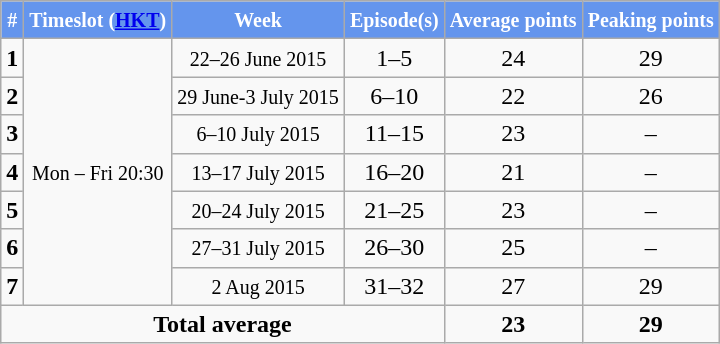<table class="wikitable" style="text-align:center;">
<tr>
<th style="background:cornflowerblue; color:white;"><small>#</small></th>
<th style="background:cornflowerblue; color:white;"><small>Timeslot (<a href='#'>HKT</a>)</small></th>
<th style="background:cornflowerblue; color:white;"><small>Week</small></th>
<th style="background:cornflowerblue; color:white;"><small>Episode(s)</small></th>
<th style="background:cornflowerblue; color:white;"><small>Average points</small></th>
<th style="background:cornflowerblue; color:white;"><small>Peaking points</small></th>
</tr>
<tr>
<td><strong>1</strong></td>
<td rowspan="7"><small>Mon – Fri 20:30</small></td>
<td><small>22–26 June 2015</small></td>
<td>1–5</td>
<td>24</td>
<td>29</td>
</tr>
<tr>
<td><strong>2</strong></td>
<td><small>29 June-3 July 2015</small></td>
<td>6–10</td>
<td>22</td>
<td>26</td>
</tr>
<tr>
<td><strong>3</strong></td>
<td><small>6–10 July 2015</small></td>
<td>11–15</td>
<td>23</td>
<td>–</td>
</tr>
<tr>
<td><strong>4</strong></td>
<td><small>13–17 July 2015</small></td>
<td>16–20</td>
<td>21</td>
<td>–</td>
</tr>
<tr>
<td><strong>5</strong></td>
<td><small>20–24 July 2015</small></td>
<td>21–25</td>
<td>23</td>
<td>–</td>
</tr>
<tr>
<td><strong>6</strong></td>
<td><small>27–31 July 2015</small></td>
<td>26–30</td>
<td>25</td>
<td>–</td>
</tr>
<tr>
<td><strong>7</strong></td>
<td><small>2 Aug 2015</small></td>
<td>31–32</td>
<td>27</td>
<td>29</td>
</tr>
<tr>
<td colspan="4"><strong>Total average</strong></td>
<td><strong>23</strong></td>
<td><strong>29</strong></td>
</tr>
</table>
